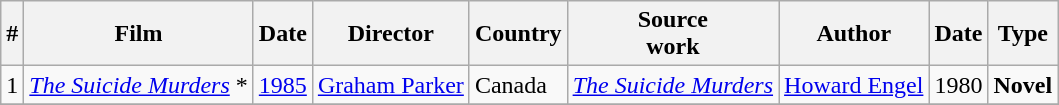<table class="wikitable">
<tr>
<th>#</th>
<th>Film</th>
<th>Date</th>
<th>Director</th>
<th>Country</th>
<th>Source<br>work</th>
<th>Author</th>
<th>Date</th>
<th>Type</th>
</tr>
<tr>
<td>1</td>
<td><em><a href='#'>The Suicide Murders</a></em> *</td>
<td><a href='#'>1985</a></td>
<td><a href='#'>Graham Parker</a></td>
<td>Canada</td>
<td><em><a href='#'>The Suicide Murders</a></em></td>
<td><a href='#'>Howard Engel</a></td>
<td>1980</td>
<td><strong>Novel</strong></td>
</tr>
<tr>
</tr>
</table>
